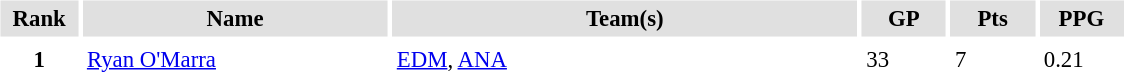<table id="Table3" cellspacing="3" cellpadding="3" style="font-size:95%;">
<tr style="text-align:center; background:#e0e0e0">
<th style="width:3em;">Rank</th>
<th style="width:13em;">Name</th>
<th style="width:20em;">Team(s)</th>
<th style="width:3.3em;">GP</th>
<th style="width:3.3em;">Pts</th>
<th style="width:3.3em;">PPG</th>
</tr>
<tr>
<th>1</th>
<td><a href='#'>Ryan O'Marra</a></td>
<td><a href='#'>EDM</a>, <a href='#'>ANA</a></td>
<td>33</td>
<td>7</td>
<td>0.21</td>
</tr>
</table>
